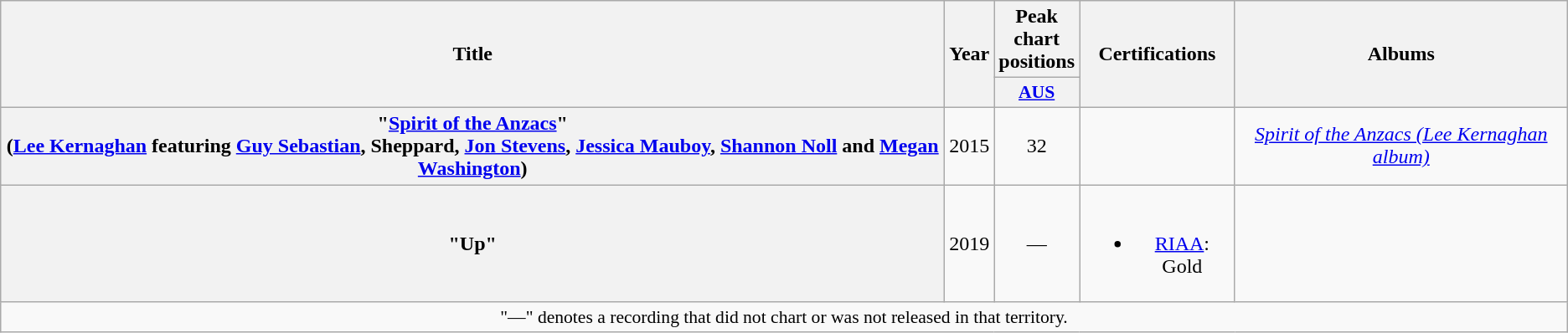<table class="wikitable plainrowheaders" style="text-align:center;">
<tr>
<th scope="col" rowspan="2">Title</th>
<th scope="col" rowspan="2" style="width:1em;">Year</th>
<th scope="col" colspan="1">Peak chart positions</th>
<th scope="col" rowspan="2">Certifications</th>
<th scope="col" rowspan="2">Albums</th>
</tr>
<tr>
<th scope="col" style="width:3em;font-size:90%;"><a href='#'>AUS</a><br></th>
</tr>
<tr>
<th scope="row">"<a href='#'>Spirit of the Anzacs</a>"<br><span>(<a href='#'>Lee Kernaghan</a> featuring <a href='#'>Guy Sebastian</a>, Sheppard, <a href='#'>Jon Stevens</a>, <a href='#'>Jessica Mauboy</a>, <a href='#'>Shannon Noll</a> and <a href='#'>Megan Washington</a>)</span></th>
<td>2015</td>
<td>32</td>
<td></td>
<td><em><a href='#'>Spirit of the Anzacs (Lee Kernaghan album)</a></em></td>
</tr>
<tr>
<th scope="row">"Up"<br></th>
<td>2019</td>
<td>—</td>
<td><br><ul><li><a href='#'>RIAA</a>: Gold</li></ul></td>
<td></td>
</tr>
<tr>
<td colspan="12" style="font-size:90%">"—" denotes a recording that did not chart or was not released in that territory.</td>
</tr>
</table>
